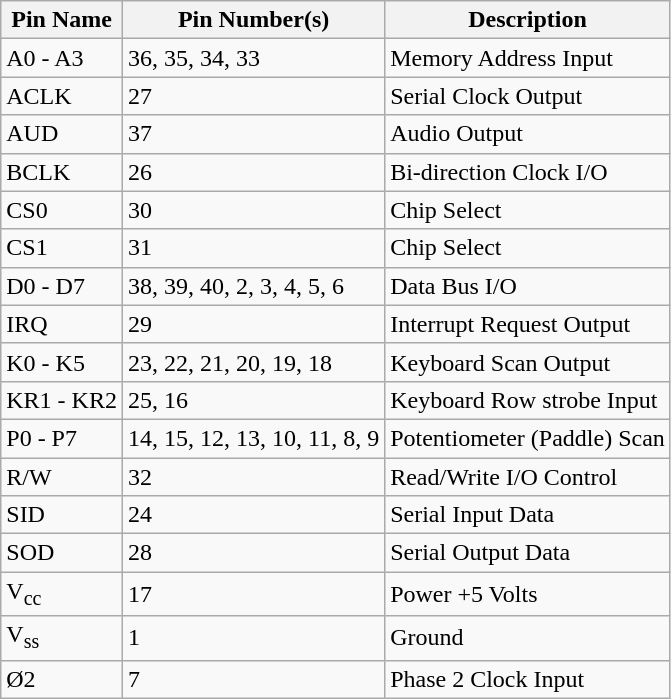<table class="wikitable">
<tr>
<th>Pin Name</th>
<th>Pin Number(s)</th>
<th>Description</th>
</tr>
<tr>
<td>A0 - A3</td>
<td>36, 35, 34, 33</td>
<td>Memory Address Input</td>
</tr>
<tr>
<td>ACLK</td>
<td>27</td>
<td>Serial Clock Output</td>
</tr>
<tr>
<td>AUD</td>
<td>37</td>
<td>Audio Output</td>
</tr>
<tr>
<td>BCLK</td>
<td>26</td>
<td>Bi-direction Clock I/O</td>
</tr>
<tr>
<td>CS0</td>
<td>30</td>
<td>Chip Select</td>
</tr>
<tr>
<td>CS1</td>
<td>31</td>
<td>Chip Select</td>
</tr>
<tr>
<td>D0 - D7</td>
<td>38, 39, 40, 2, 3, 4, 5, 6</td>
<td>Data Bus I/O</td>
</tr>
<tr>
<td>IRQ</td>
<td>29</td>
<td>Interrupt Request Output</td>
</tr>
<tr>
<td>K0 - K5</td>
<td>23, 22, 21, 20, 19, 18</td>
<td>Keyboard Scan Output</td>
</tr>
<tr>
<td>KR1 - KR2</td>
<td>25, 16</td>
<td>Keyboard Row strobe Input</td>
</tr>
<tr>
<td>P0 - P7</td>
<td>14, 15, 12, 13, 10, 11, 8, 9</td>
<td>Potentiometer (Paddle) Scan</td>
</tr>
<tr>
<td>R/W</td>
<td>32</td>
<td>Read/Write I/O Control</td>
</tr>
<tr>
<td>SID</td>
<td>24</td>
<td>Serial Input Data</td>
</tr>
<tr>
<td>SOD</td>
<td>28</td>
<td>Serial Output Data</td>
</tr>
<tr>
<td>V<sub>cc</sub></td>
<td>17</td>
<td>Power +5 Volts</td>
</tr>
<tr>
<td>V<sub>ss</sub></td>
<td>1</td>
<td>Ground</td>
</tr>
<tr>
<td>Ø2</td>
<td>7</td>
<td>Phase 2 Clock Input</td>
</tr>
</table>
